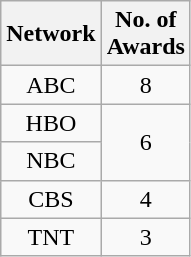<table class="wikitable">
<tr>
<th>Network</th>
<th>No. of<br>Awards</th>
</tr>
<tr style="text-align:center">
<td>ABC</td>
<td>8</td>
</tr>
<tr style="text-align:center">
<td>HBO</td>
<td rowspan="2">6</td>
</tr>
<tr style="text-align:center">
<td>NBC</td>
</tr>
<tr style="text-align:center">
<td>CBS</td>
<td>4</td>
</tr>
<tr style="text-align:center">
<td>TNT</td>
<td>3</td>
</tr>
</table>
